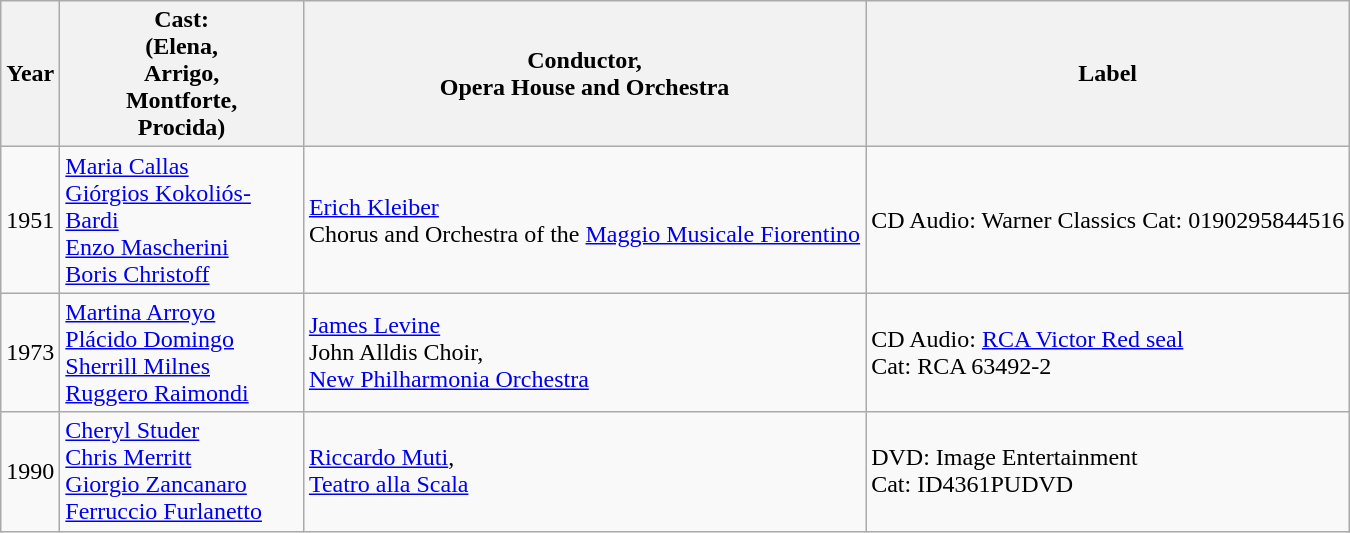<table class="wikitable">
<tr>
<th>Year</th>
<th width="155">Cast:<br>(Elena,<br>Arrigo,<br>Montforte,<br>Procida)</th>
<th>Conductor,<br>Opera House and Orchestra</th>
<th>Label</th>
</tr>
<tr>
<td>1951</td>
<td><a href='#'>Maria Callas</a><br><a href='#'>Giórgios Kokoliós-Bardi</a><br><a href='#'>Enzo Mascherini</a><br><a href='#'>Boris Christoff</a></td>
<td><a href='#'>Erich Kleiber</a><br>Chorus and Orchestra of the <a href='#'>Maggio Musicale Fiorentino</a></td>
<td>CD Audio: Warner Classics Cat: 0190295844516</td>
</tr>
<tr>
<td>1973</td>
<td><a href='#'>Martina Arroyo</a><br><a href='#'>Plácido Domingo</a><br><a href='#'>Sherrill Milnes</a><br><a href='#'>Ruggero Raimondi</a></td>
<td><a href='#'>James Levine</a><br>John Alldis Choir,<br><a href='#'>New Philharmonia Orchestra</a></td>
<td>CD Audio: <a href='#'>RCA Victor Red seal</a><br>Cat: RCA 63492-2</td>
</tr>
<tr>
<td>1990</td>
<td><a href='#'>Cheryl Studer</a><br><a href='#'>Chris Merritt</a><br><a href='#'>Giorgio Zancanaro</a><br><a href='#'>Ferruccio Furlanetto</a></td>
<td><a href='#'>Riccardo Muti</a>,<br><a href='#'>Teatro alla Scala</a></td>
<td>DVD: Image Entertainment<br> Cat: ID4361PUDVD</td>
</tr>
</table>
